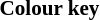<table class="toccolours" style="font-size:88%">
<tr>
<th>Colour key<br></th>
</tr>
<tr>
<td><br>


</td>
</tr>
</table>
